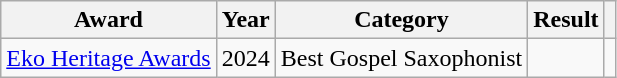<table class="wikitable sortable plainrowheaders">
<tr>
<th scope="col">Award</th>
<th scope="col">Year</th>
<th scope="col">Category</th>
<th scope="col">Result</th>
<th scope="col" class="unsortable"></th>
</tr>
<tr>
<td><a href='#'>Eko Heritage Awards</a></td>
<td>2024</td>
<td>Best Gospel Saxophonist</td>
<td></td>
<td></td>
</tr>
</table>
